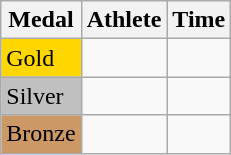<table class="wikitable">
<tr>
<th>Medal</th>
<th>Athlete</th>
<th>Time</th>
</tr>
<tr>
<td bgcolor="gold">Gold</td>
<td></td>
<td></td>
</tr>
<tr>
<td bgcolor="silver">Silver</td>
<td></td>
<td></td>
</tr>
<tr>
<td bgcolor="CC9966">Bronze</td>
<td></td>
<td></td>
</tr>
</table>
